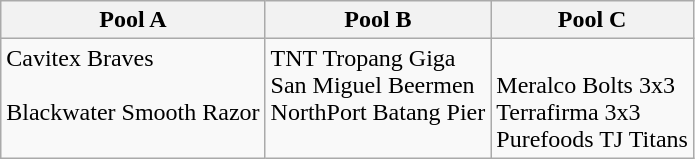<table class=wikitable>
<tr>
<th>Pool A</th>
<th>Pool B</th>
<th>Pool C</th>
</tr>
<tr valign=top>
<td>Cavitex Braves <br>  <br> Blackwater Smooth Razor</td>
<td>TNT Tropang Giga <br> San Miguel Beermen <br> NorthPort Batang Pier <br> </td>
<td> <br> Meralco Bolts 3x3 <br> Terrafirma 3x3 <br> Purefoods TJ Titans</td>
</tr>
</table>
